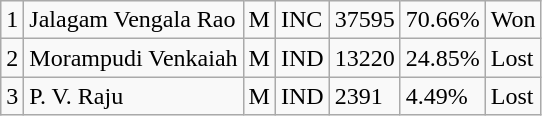<table class="wikitable">
<tr>
<td>1</td>
<td>Jalagam Vengala Rao</td>
<td>M</td>
<td>INC</td>
<td>37595</td>
<td>70.66%</td>
<td>Won</td>
</tr>
<tr>
<td>2</td>
<td>Morampudi Venkaiah</td>
<td>M</td>
<td>IND</td>
<td>13220</td>
<td>24.85%</td>
<td>Lost</td>
</tr>
<tr>
<td>3</td>
<td>P. V. Raju</td>
<td>M</td>
<td>IND</td>
<td>2391</td>
<td>4.49%</td>
<td>Lost</td>
</tr>
</table>
